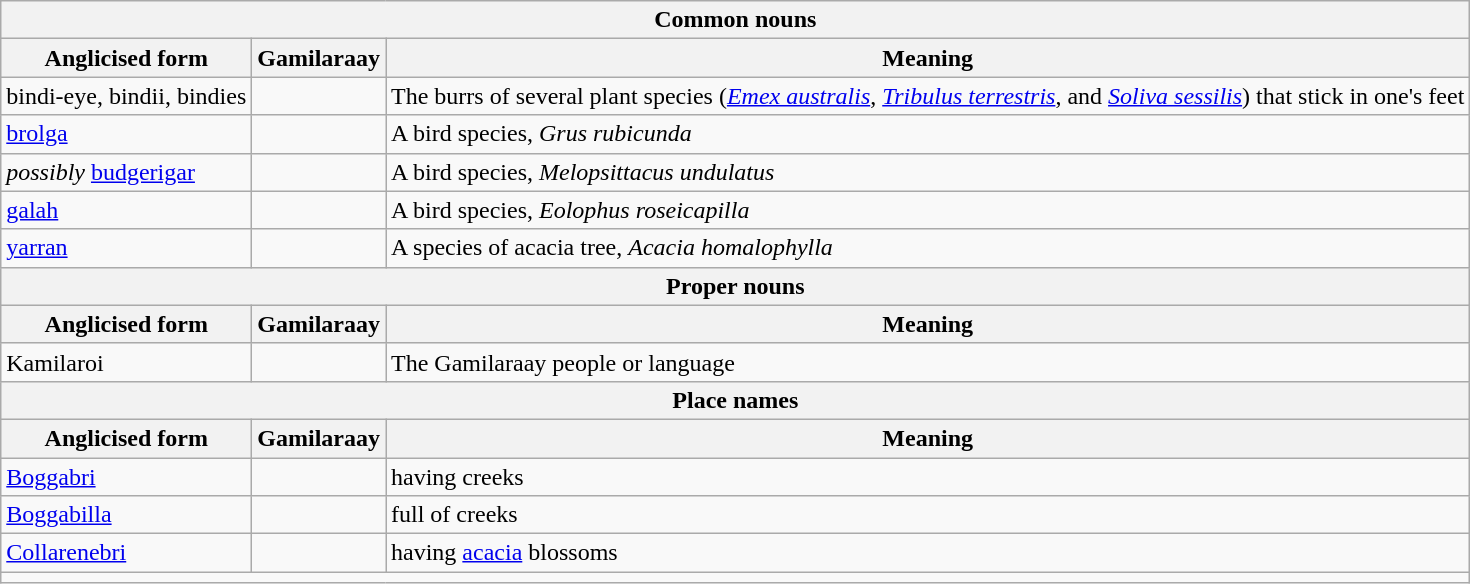<table class="wikitable">
<tr>
<th colspan="3">Common nouns</th>
</tr>
<tr>
<th>Anglicised form</th>
<th>Gamilaraay</th>
<th>Meaning</th>
</tr>
<tr>
<td>bindi-eye, bindii, bindies</td>
<td></td>
<td>The burrs of several plant species (<em><a href='#'>Emex australis</a></em>, <em><a href='#'>Tribulus terrestris</a></em>, and <em><a href='#'>Soliva sessilis</a></em>) that stick in one's feet</td>
</tr>
<tr>
<td><a href='#'>brolga</a></td>
<td></td>
<td>A bird species, <em>Grus rubicunda</em></td>
</tr>
<tr>
<td><em>possibly</em> <a href='#'>budgerigar</a></td>
<td></td>
<td>A bird species, <em>Melopsittacus undulatus</em></td>
</tr>
<tr>
<td><a href='#'>galah</a></td>
<td></td>
<td>A bird species, <em>Eolophus roseicapilla</em></td>
</tr>
<tr>
<td><a href='#'>yarran</a></td>
<td></td>
<td>A species of acacia tree, <em>Acacia homalophylla</em></td>
</tr>
<tr>
<th colspan="3">Proper nouns</th>
</tr>
<tr>
<th>Anglicised form</th>
<th>Gamilaraay</th>
<th>Meaning</th>
</tr>
<tr>
<td>Kamilaroi</td>
<td></td>
<td>The Gamilaraay people or language</td>
</tr>
<tr>
<th colspan="3">Place names</th>
</tr>
<tr>
<th>Anglicised form</th>
<th>Gamilaraay</th>
<th>Meaning</th>
</tr>
<tr>
<td><a href='#'>Boggabri</a></td>
<td></td>
<td>having creeks</td>
</tr>
<tr>
<td><a href='#'>Boggabilla</a></td>
<td></td>
<td>full of creeks</td>
</tr>
<tr>
<td><a href='#'>Collarenebri</a></td>
<td></td>
<td>having <a href='#'>acacia</a> blossoms</td>
</tr>
<tr>
<td colspan=3; align=center></td>
</tr>
</table>
